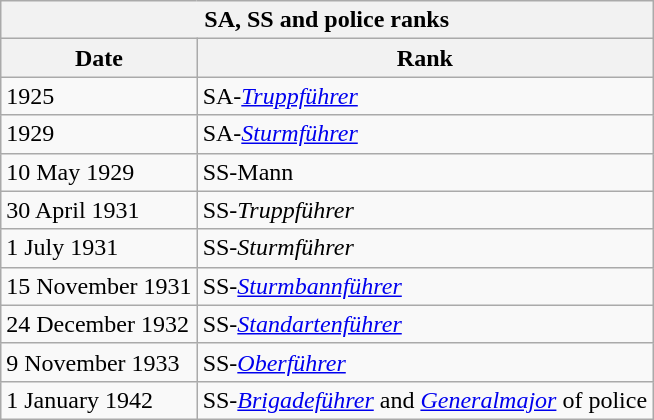<table class="wikitable float-right">
<tr>
<th colspan="2">SA, SS and police ranks</th>
</tr>
<tr>
<th>Date</th>
<th>Rank</th>
</tr>
<tr>
<td>1925</td>
<td>SA-<em><a href='#'>Truppführer</a></em></td>
</tr>
<tr>
<td>1929</td>
<td>SA-<em><a href='#'>Sturmführer</a></em></td>
</tr>
<tr>
<td>10 May 1929</td>
<td>SS-Mann</td>
</tr>
<tr>
<td>30 April 1931</td>
<td>SS-<em>Truppführer</em></td>
</tr>
<tr>
<td>1 July 1931</td>
<td>SS-<em>Sturmführer</em></td>
</tr>
<tr>
<td>15 November 1931</td>
<td>SS-<em><a href='#'>Sturmbannführer</a></em></td>
</tr>
<tr>
<td>24 December 1932</td>
<td>SS-<em><a href='#'>Standartenführer</a></em></td>
</tr>
<tr>
<td>9 November 1933</td>
<td>SS-<em><a href='#'>Oberführer</a></em></td>
</tr>
<tr>
<td>1 January 1942</td>
<td>SS-<em><a href='#'>Brigadeführer</a></em> and <em><a href='#'>Generalmajor</a></em> of police</td>
</tr>
</table>
